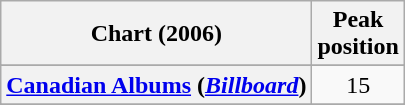<table class="wikitable sortable plainrowheaders" style="text-align:center">
<tr>
<th scope="col">Chart (2006)</th>
<th scope="col">Peak<br>position</th>
</tr>
<tr>
</tr>
<tr>
</tr>
<tr>
</tr>
<tr>
<th scope="row"><a href='#'>Canadian Albums</a> (<a href='#'><em>Billboard</em></a>)</th>
<td>15</td>
</tr>
<tr>
</tr>
<tr>
</tr>
<tr>
</tr>
<tr>
</tr>
<tr>
</tr>
<tr>
</tr>
<tr>
</tr>
<tr>
</tr>
<tr>
</tr>
<tr>
</tr>
<tr>
</tr>
<tr>
</tr>
</table>
